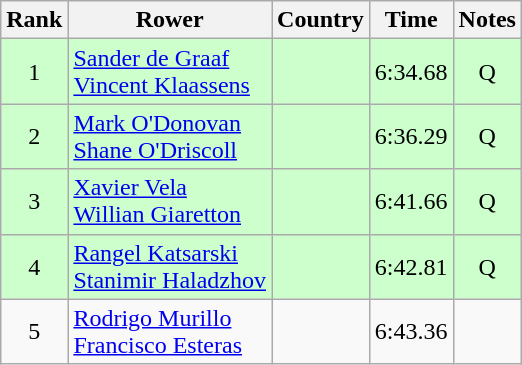<table class="wikitable" style="text-align:center">
<tr>
<th>Rank</th>
<th>Rower</th>
<th>Country</th>
<th>Time</th>
<th>Notes</th>
</tr>
<tr bgcolor=ccffcc>
<td>1</td>
<td align="left"><a href='#'>Sander de Graaf</a><br><a href='#'>Vincent Klaassens</a></td>
<td align="left"></td>
<td>6:34.68</td>
<td>Q</td>
</tr>
<tr bgcolor=ccffcc>
<td>2</td>
<td align="left"><a href='#'>Mark O'Donovan</a><br><a href='#'>Shane O'Driscoll</a></td>
<td align="left"></td>
<td>6:36.29</td>
<td>Q</td>
</tr>
<tr bgcolor=ccffcc>
<td>3</td>
<td align="left"><a href='#'>Xavier Vela</a><br><a href='#'>Willian Giaretton</a></td>
<td align="left"></td>
<td>6:41.66</td>
<td>Q</td>
</tr>
<tr bgcolor=ccffcc>
<td>4</td>
<td align="left"><a href='#'>Rangel Katsarski</a><br><a href='#'>Stanimir Haladzhov</a></td>
<td align="left"></td>
<td>6:42.81</td>
<td>Q</td>
</tr>
<tr>
<td>5</td>
<td align="left"><a href='#'>Rodrigo Murillo</a><br><a href='#'>Francisco Esteras</a></td>
<td align="left"></td>
<td>6:43.36</td>
<td></td>
</tr>
</table>
